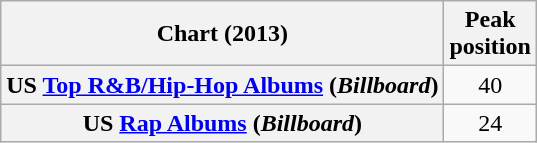<table class="wikitable sortable plainrowheaders" style="text-align:center;">
<tr>
<th scope="col">Chart (2013)</th>
<th scope="col">Peak<br>position</th>
</tr>
<tr>
<th scope="row">US <a href='#'>Top R&B/Hip-Hop Albums</a> (<em>Billboard</em>)</th>
<td style="text-align:center;">40</td>
</tr>
<tr>
<th scope="row">US <a href='#'>Rap Albums</a> (<em>Billboard</em>)</th>
<td style="text-align:center;">24</td>
</tr>
</table>
